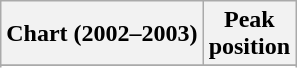<table class="wikitable sortable">
<tr>
<th align="left">Chart (2002–2003)</th>
<th align="center">Peak<br>position</th>
</tr>
<tr>
</tr>
<tr>
</tr>
</table>
